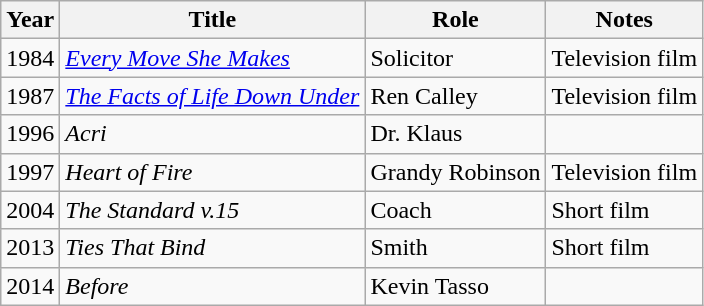<table class="wikitable">
<tr>
<th>Year</th>
<th>Title</th>
<th>Role</th>
<th>Notes</th>
</tr>
<tr>
<td>1984</td>
<td><em><a href='#'>Every Move She Makes</a></em></td>
<td>Solicitor</td>
<td>Television film</td>
</tr>
<tr>
<td>1987</td>
<td><em><a href='#'>The Facts of Life Down Under</a></em></td>
<td>Ren Calley</td>
<td>Television film</td>
</tr>
<tr>
<td>1996</td>
<td><em>Acri</em></td>
<td>Dr. Klaus</td>
<td></td>
</tr>
<tr>
<td>1997</td>
<td><em>Heart of Fire</em></td>
<td>Grandy Robinson</td>
<td>Television film</td>
</tr>
<tr>
<td>2004</td>
<td><em>The Standard v.15</em></td>
<td>Coach</td>
<td>Short film</td>
</tr>
<tr>
<td>2013</td>
<td><em>Ties That Bind</em></td>
<td>Smith</td>
<td>Short film</td>
</tr>
<tr>
<td>2014</td>
<td><em>Before</em></td>
<td>Kevin Tasso</td>
<td></td>
</tr>
</table>
